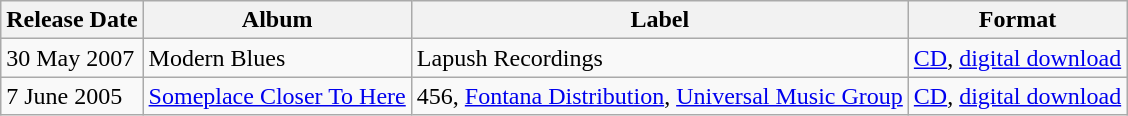<table class="wikitable">
<tr>
<th>Release Date</th>
<th>Album</th>
<th>Label</th>
<th>Format</th>
</tr>
<tr>
<td>30 May 2007</td>
<td>Modern Blues</td>
<td>Lapush Recordings</td>
<td><a href='#'>CD</a>, <a href='#'>digital download</a></td>
</tr>
<tr>
<td>7 June 2005</td>
<td><a href='#'>Someplace Closer To Here</a></td>
<td>456, <a href='#'>Fontana Distribution</a>, <a href='#'>Universal Music Group</a></td>
<td><a href='#'>CD</a>, <a href='#'>digital download</a></td>
</tr>
</table>
